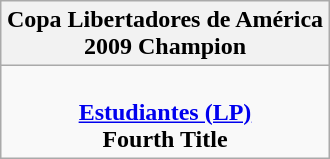<table class="wikitable" style="text-align: center; margin: 0 auto;">
<tr>
<th>Copa Libertadores de América<br>2009 Champion</th>
</tr>
<tr>
<td><br><strong><a href='#'>Estudiantes (LP)</a></strong><br><strong>Fourth Title</strong></td>
</tr>
</table>
